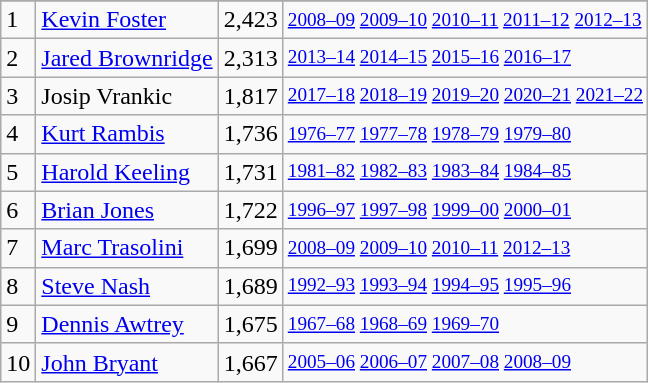<table class="wikitable">
<tr>
</tr>
<tr>
<td>1</td>
<td><a href='#'>Kevin Foster</a></td>
<td>2,423</td>
<td style="font-size:80%;"><a href='#'>2008–09</a> <a href='#'>2009–10</a> <a href='#'>2010–11</a> <a href='#'>2011–12</a> <a href='#'>2012–13</a></td>
</tr>
<tr>
<td>2</td>
<td><a href='#'>Jared Brownridge</a></td>
<td>2,313</td>
<td style="font-size:80%;"><a href='#'>2013–14</a> <a href='#'>2014–15</a> <a href='#'>2015–16</a> <a href='#'>2016–17</a></td>
</tr>
<tr>
<td>3</td>
<td>Josip Vrankic</td>
<td>1,817</td>
<td style="font-size:80%;"><a href='#'>2017–18</a> <a href='#'>2018–19</a> <a href='#'>2019–20</a> <a href='#'>2020–21</a> <a href='#'>2021–22</a></td>
</tr>
<tr>
<td>4</td>
<td><a href='#'>Kurt Rambis</a></td>
<td>1,736</td>
<td style="font-size:80%;"><a href='#'>1976–77</a> <a href='#'>1977–78</a> <a href='#'>1978–79</a> <a href='#'>1979–80</a></td>
</tr>
<tr>
<td>5</td>
<td><a href='#'>Harold Keeling</a></td>
<td>1,731</td>
<td style="font-size:80%;"><a href='#'>1981–82</a> <a href='#'>1982–83</a> <a href='#'>1983–84</a> <a href='#'>1984–85</a></td>
</tr>
<tr>
<td>6</td>
<td><a href='#'>Brian Jones</a></td>
<td>1,722</td>
<td style="font-size:80%;"><a href='#'>1996–97</a> <a href='#'>1997–98</a> <a href='#'>1999–00</a> <a href='#'>2000–01</a></td>
</tr>
<tr>
<td>7</td>
<td><a href='#'>Marc Trasolini</a></td>
<td>1,699</td>
<td style="font-size:80%;"><a href='#'>2008–09</a> <a href='#'>2009–10</a> <a href='#'>2010–11</a> <a href='#'>2012–13</a></td>
</tr>
<tr>
<td>8</td>
<td><a href='#'>Steve Nash</a></td>
<td>1,689</td>
<td style="font-size:80%;"><a href='#'>1992–93</a> <a href='#'>1993–94</a> <a href='#'>1994–95</a> <a href='#'>1995–96</a></td>
</tr>
<tr>
<td>9</td>
<td><a href='#'>Dennis Awtrey</a></td>
<td>1,675</td>
<td style="font-size:80%;"><a href='#'>1967–68</a> <a href='#'>1968–69</a> <a href='#'>1969–70</a></td>
</tr>
<tr>
<td>10</td>
<td><a href='#'>John Bryant</a></td>
<td>1,667</td>
<td style="font-size:80%;"><a href='#'>2005–06</a> <a href='#'>2006–07</a> <a href='#'>2007–08</a> <a href='#'>2008–09</a></td>
</tr>
</table>
